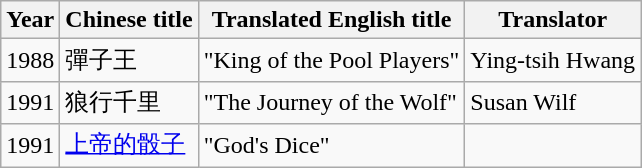<table class="wikitable">
<tr>
<th>Year</th>
<th>Chinese title</th>
<th>Translated English title</th>
<th>Translator</th>
</tr>
<tr>
<td>1988</td>
<td>彈子王</td>
<td>"King of the Pool Players"</td>
<td>Ying-tsih Hwang</td>
</tr>
<tr>
<td>1991</td>
<td>狼行千里</td>
<td>"The Journey of the Wolf"</td>
<td>Susan Wilf</td>
</tr>
<tr>
<td>1991</td>
<td><a href='#'>上帝的骰子</a></td>
<td>"God's Dice"</td>
<td></td>
</tr>
</table>
